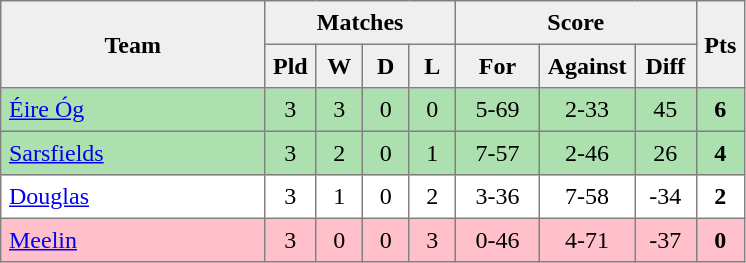<table style=border-collapse:collapse border=1 cellspacing=0 cellpadding=5>
<tr align=center bgcolor=#efefef>
<th rowspan=2 width=165>Team</th>
<th colspan=4>Matches</th>
<th colspan=3>Score</th>
<th rowspan=2width=20>Pts</th>
</tr>
<tr align=center bgcolor=#efefef>
<th width=20>Pld</th>
<th width=20>W</th>
<th width=20>D</th>
<th width=20>L</th>
<th width=45>For</th>
<th width=45>Against</th>
<th width=30>Diff</th>
</tr>
<tr align=center  style="background:#ACE1AF;">
<td style="text-align:left;"><a href='#'>Éire Óg</a></td>
<td>3</td>
<td>3</td>
<td>0</td>
<td>0</td>
<td>5-69</td>
<td>2-33</td>
<td>45</td>
<td><strong>6</strong></td>
</tr>
<tr align=center style="background:#ACE1AF;">
<td style="text-align:left;"><a href='#'>Sarsfields</a></td>
<td>3</td>
<td>2</td>
<td>0</td>
<td>1</td>
<td>7-57</td>
<td>2-46</td>
<td>26</td>
<td><strong>4</strong></td>
</tr>
<tr align=center>
<td style="text-align:left;"><a href='#'>Douglas</a></td>
<td>3</td>
<td>1</td>
<td>0</td>
<td>2</td>
<td>3-36</td>
<td>7-58</td>
<td>-34</td>
<td><strong>2</strong></td>
</tr>
<tr align=center style="background:#FFC0CB;">
<td style="text-align:left;"><a href='#'>Meelin</a></td>
<td>3</td>
<td>0</td>
<td>0</td>
<td>3</td>
<td>0-46</td>
<td>4-71</td>
<td>-37</td>
<td><strong>0</strong></td>
</tr>
</table>
